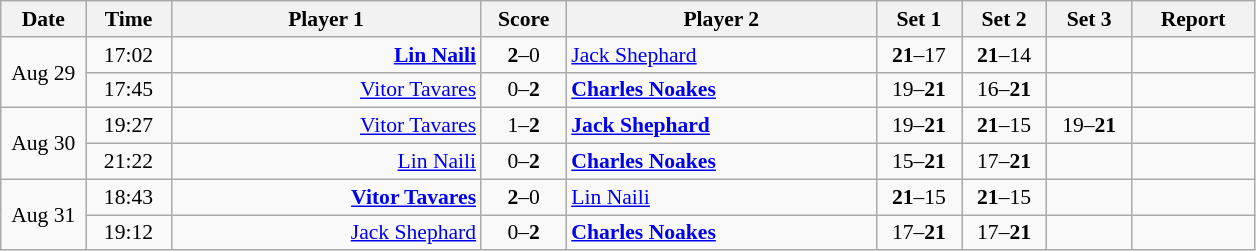<table class="nowrap wikitable" style="font-size:90%; text-align:center">
<tr>
<th width="50">Date</th>
<th width="50">Time</th>
<th width="200">Player 1</th>
<th width="50">Score</th>
<th width="200">Player 2</th>
<th width="50">Set 1</th>
<th width="50">Set 2</th>
<th width="50">Set 3</th>
<th width="75">Report</th>
</tr>
<tr>
<td rowspan="2">Aug 29</td>
<td>17:02</td>
<td align="right"><strong><a href='#'>Lin Naili</a> </strong></td>
<td><strong>2</strong>–0</td>
<td align="left"> <a href='#'>Jack Shephard</a></td>
<td><strong>21</strong>–17</td>
<td><strong>21</strong>–14</td>
<td></td>
<td></td>
</tr>
<tr>
<td>17:45</td>
<td align="right"><a href='#'>Vitor Tavares</a> </td>
<td>0–<strong>2</strong></td>
<td align="left"><strong> <a href='#'>Charles Noakes</a></strong></td>
<td>19–<strong>21</strong></td>
<td>16–<strong>21</strong></td>
<td></td>
<td></td>
</tr>
<tr>
<td rowspan="2">Aug 30</td>
<td>19:27</td>
<td align="right"><a href='#'>Vitor Tavares</a> </td>
<td>1–<strong>2</strong></td>
<td align="left"> <a href='#'><strong>Jack Shephard</strong></a></td>
<td>19–<strong>21</strong></td>
<td><strong>21</strong>–15</td>
<td>19–<strong>21</strong></td>
<td></td>
</tr>
<tr>
<td>21:22</td>
<td align="right"><a href='#'>Lin Naili</a> </td>
<td>0–<strong>2</strong></td>
<td align="left"><strong> <a href='#'>Charles Noakes</a></strong></td>
<td>15–<strong>21</strong></td>
<td>17–<strong>21</strong></td>
<td></td>
<td></td>
</tr>
<tr>
<td rowspan="2">Aug 31</td>
<td>18:43</td>
<td align="right"><strong><a href='#'>Vitor Tavares</a> </strong></td>
<td><strong>2</strong>–0</td>
<td align="left"> <a href='#'>Lin Naili</a></td>
<td><strong>21</strong>–15</td>
<td><strong>21</strong>–15</td>
<td></td>
<td></td>
</tr>
<tr>
<td>19:12</td>
<td align="right"><a href='#'>Jack Shephard</a> </td>
<td>0–<strong>2</strong></td>
<td align="left"><strong> <a href='#'>Charles Noakes</a></strong></td>
<td>17–<strong>21</strong></td>
<td>17–<strong>21</strong></td>
<td></td>
<td></td>
</tr>
</table>
